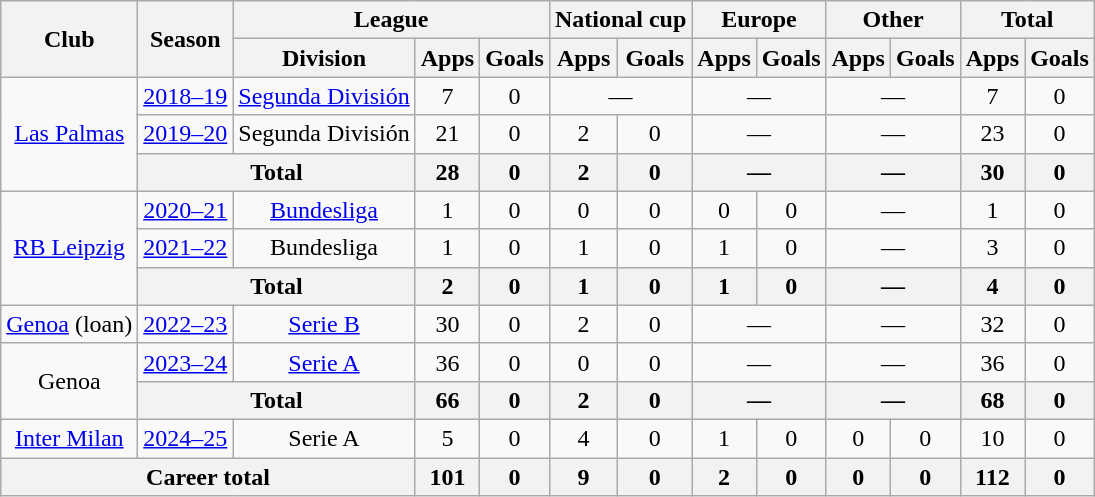<table class="wikitable" style="text-align: center">
<tr>
<th rowspan="2">Club</th>
<th rowspan="2">Season</th>
<th colspan="3">League</th>
<th colspan="2">National cup</th>
<th colspan="2">Europe</th>
<th colspan="2">Other</th>
<th colspan="2">Total</th>
</tr>
<tr>
<th>Division</th>
<th>Apps</th>
<th>Goals</th>
<th>Apps</th>
<th>Goals</th>
<th>Apps</th>
<th>Goals</th>
<th>Apps</th>
<th>Goals</th>
<th>Apps</th>
<th>Goals</th>
</tr>
<tr>
<td rowspan="3"><a href='#'>Las Palmas</a></td>
<td><a href='#'>2018–19</a></td>
<td><a href='#'>Segunda División</a></td>
<td>7</td>
<td>0</td>
<td colspan="2">—</td>
<td colspan="2">—</td>
<td colspan="2">—</td>
<td>7</td>
<td>0</td>
</tr>
<tr>
<td><a href='#'>2019–20</a></td>
<td>Segunda División</td>
<td>21</td>
<td>0</td>
<td>2</td>
<td>0</td>
<td colspan="2">—</td>
<td colspan="2">—</td>
<td>23</td>
<td>0</td>
</tr>
<tr>
<th colspan="2">Total</th>
<th>28</th>
<th>0</th>
<th>2</th>
<th>0</th>
<th colspan="2">—</th>
<th colspan="2">—</th>
<th>30</th>
<th>0</th>
</tr>
<tr>
<td rowspan="3"><a href='#'>RB Leipzig</a></td>
<td><a href='#'>2020–21</a></td>
<td><a href='#'>Bundesliga</a></td>
<td>1</td>
<td>0</td>
<td>0</td>
<td>0</td>
<td>0</td>
<td>0</td>
<td colspan="2">—</td>
<td>1</td>
<td>0</td>
</tr>
<tr>
<td><a href='#'>2021–22</a></td>
<td>Bundesliga</td>
<td>1</td>
<td>0</td>
<td>1</td>
<td>0</td>
<td>1</td>
<td>0</td>
<td colspan="2">—</td>
<td>3</td>
<td>0</td>
</tr>
<tr>
<th colspan="2">Total</th>
<th>2</th>
<th>0</th>
<th>1</th>
<th>0</th>
<th>1</th>
<th>0</th>
<th colspan="2">—</th>
<th>4</th>
<th>0</th>
</tr>
<tr>
<td><a href='#'>Genoa</a> (loan)</td>
<td><a href='#'>2022–23</a></td>
<td><a href='#'>Serie B</a></td>
<td>30</td>
<td>0</td>
<td>2</td>
<td>0</td>
<td colspan="2">—</td>
<td colspan="2">—</td>
<td>32</td>
<td>0</td>
</tr>
<tr>
<td rowspan="2">Genoa</td>
<td><a href='#'>2023–24</a></td>
<td><a href='#'>Serie A</a></td>
<td>36</td>
<td>0</td>
<td>0</td>
<td>0</td>
<td colspan="2">—</td>
<td colspan="2">—</td>
<td>36</td>
<td>0</td>
</tr>
<tr>
<th colspan="2">Total</th>
<th>66</th>
<th>0</th>
<th>2</th>
<th>0</th>
<th colspan="2">—</th>
<th colspan="2">—</th>
<th>68</th>
<th>0</th>
</tr>
<tr>
<td><a href='#'>Inter Milan</a></td>
<td><a href='#'>2024–25</a></td>
<td>Serie A</td>
<td>5</td>
<td>0</td>
<td>4</td>
<td>0</td>
<td>1</td>
<td>0</td>
<td>0</td>
<td>0</td>
<td>10</td>
<td>0</td>
</tr>
<tr>
<th colspan="3">Career total</th>
<th>101</th>
<th>0</th>
<th>9</th>
<th>0</th>
<th>2</th>
<th>0</th>
<th>0</th>
<th>0</th>
<th>112</th>
<th>0</th>
</tr>
</table>
